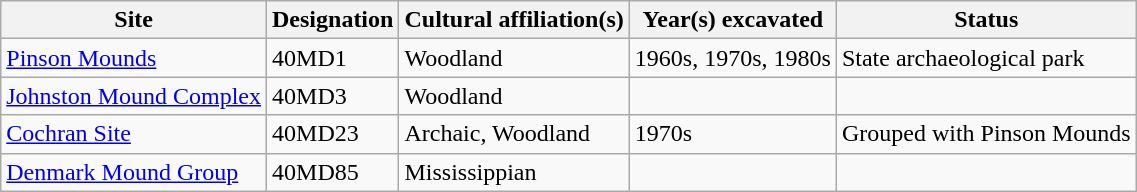<table class="wikitable">
<tr>
<th>Site</th>
<th>Designation</th>
<th>Cultural affiliation(s)</th>
<th>Year(s) excavated</th>
<th>Status</th>
</tr>
<tr>
<td><a href='#'>Pinson Mounds</a></td>
<td>40MD1</td>
<td>Woodland</td>
<td>1960s, 1970s, 1980s</td>
<td>State archaeological park</td>
</tr>
<tr>
<td><a href='#'>Johnston Mound Complex</a></td>
<td>40MD3</td>
<td>Woodland</td>
<td></td>
<td></td>
</tr>
<tr>
<td><a href='#'>Cochran Site</a></td>
<td>40MD23</td>
<td>Archaic, Woodland</td>
<td>1970s</td>
<td>Grouped with Pinson Mounds</td>
</tr>
<tr>
<td><a href='#'>Denmark Mound Group</a></td>
<td>40MD85</td>
<td>Mississippian</td>
<td></td>
<td></td>
</tr>
</table>
